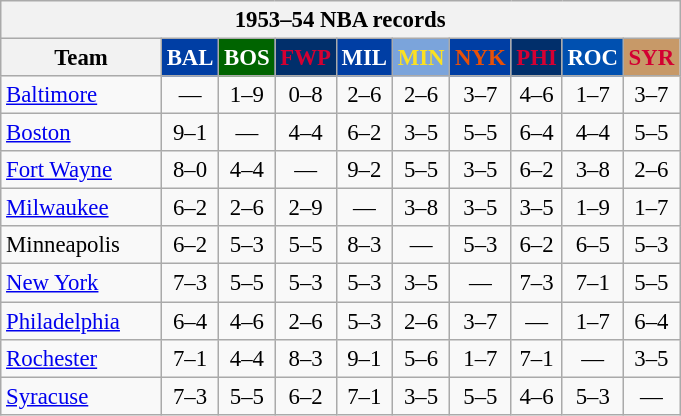<table class="wikitable" style="font-size:95%; text-align:center;">
<tr>
<th colspan=10>1953–54 NBA records</th>
</tr>
<tr>
<th width=100>Team</th>
<th style="background:#003EA4;color:#FFFFFF;width=35">BAL</th>
<th style="background:#006400;color:#FFFFFF;width=35">BOS</th>
<th style="background:#012F6B;color:#D40032;width=35">FWP</th>
<th style="background:#003EA4;color:#FFFFFF;width=35">MIL</th>
<th style="background:#7BA4DB;color:#FBE122;width=35">MIN</th>
<th style="background:#003EA4;color:#E85109;width=35">NYK</th>
<th style="background:#012F6B;color:#D50033;width=35">PHI</th>
<th style="background:#0050B0;color:#FFFFFF;width=35">ROC</th>
<th style="background:#C79968;color:#D20032;width=35">SYR</th>
</tr>
<tr>
<td style="text-align:left;"><a href='#'>Baltimore</a></td>
<td>—</td>
<td>1–9</td>
<td>0–8</td>
<td>2–6</td>
<td>2–6</td>
<td>3–7</td>
<td>4–6</td>
<td>1–7</td>
<td>3–7</td>
</tr>
<tr>
<td style="text-align:left;"><a href='#'>Boston</a></td>
<td>9–1</td>
<td>—</td>
<td>4–4</td>
<td>6–2</td>
<td>3–5</td>
<td>5–5</td>
<td>6–4</td>
<td>4–4</td>
<td>5–5</td>
</tr>
<tr>
<td style="text-align:left;"><a href='#'>Fort Wayne</a></td>
<td>8–0</td>
<td>4–4</td>
<td>—</td>
<td>9–2</td>
<td>5–5</td>
<td>3–5</td>
<td>6–2</td>
<td>3–8</td>
<td>2–6</td>
</tr>
<tr>
<td style="text-align:left;"><a href='#'>Milwaukee</a></td>
<td>6–2</td>
<td>2–6</td>
<td>2–9</td>
<td>—</td>
<td>3–8</td>
<td>3–5</td>
<td>3–5</td>
<td>1–9</td>
<td>1–7</td>
</tr>
<tr>
<td style="text-align:left;">Minneapolis</td>
<td>6–2</td>
<td>5–3</td>
<td>5–5</td>
<td>8–3</td>
<td>—</td>
<td>5–3</td>
<td>6–2</td>
<td>6–5</td>
<td>5–3</td>
</tr>
<tr>
<td style="text-align:left;"><a href='#'>New York</a></td>
<td>7–3</td>
<td>5–5</td>
<td>5–3</td>
<td>5–3</td>
<td>3–5</td>
<td>—</td>
<td>7–3</td>
<td>7–1</td>
<td>5–5</td>
</tr>
<tr>
<td style="text-align:left;"><a href='#'>Philadelphia</a></td>
<td>6–4</td>
<td>4–6</td>
<td>2–6</td>
<td>5–3</td>
<td>2–6</td>
<td>3–7</td>
<td>—</td>
<td>1–7</td>
<td>6–4</td>
</tr>
<tr>
<td style="text-align:left;"><a href='#'>Rochester</a></td>
<td>7–1</td>
<td>4–4</td>
<td>8–3</td>
<td>9–1</td>
<td>5–6</td>
<td>1–7</td>
<td>7–1</td>
<td>—</td>
<td>3–5</td>
</tr>
<tr>
<td style="text-align:left;"><a href='#'>Syracuse</a></td>
<td>7–3</td>
<td>5–5</td>
<td>6–2</td>
<td>7–1</td>
<td>3–5</td>
<td>5–5</td>
<td>4–6</td>
<td>5–3</td>
<td>—</td>
</tr>
</table>
